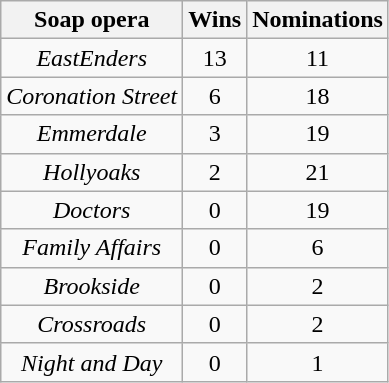<table class="wikitable" style="text-align: center">
<tr>
<th scope="col">Soap opera</th>
<th scope="col">Wins</th>
<th scope="col">Nominations</th>
</tr>
<tr>
<td><em>EastEnders</em></td>
<td>13</td>
<td>11</td>
</tr>
<tr>
<td><em>Coronation Street</em></td>
<td>6</td>
<td>18</td>
</tr>
<tr>
<td><em>Emmerdale</em></td>
<td>3</td>
<td>19</td>
</tr>
<tr>
<td><em>Hollyoaks</em></td>
<td>2</td>
<td>21</td>
</tr>
<tr>
<td><em>Doctors</em></td>
<td>0</td>
<td>19</td>
</tr>
<tr>
<td><em>Family Affairs</em></td>
<td>0</td>
<td>6</td>
</tr>
<tr>
<td><em>Brookside</em></td>
<td>0</td>
<td>2</td>
</tr>
<tr>
<td><em>Crossroads</em></td>
<td>0</td>
<td>2</td>
</tr>
<tr>
<td><em>Night and Day</em></td>
<td>0</td>
<td>1</td>
</tr>
</table>
